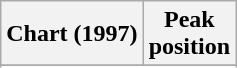<table class="wikitable sortable plainrowheaders" style="text-align:center">
<tr>
<th scope="col">Chart (1997)</th>
<th scope="col">Peak<br>position</th>
</tr>
<tr>
</tr>
<tr>
</tr>
</table>
